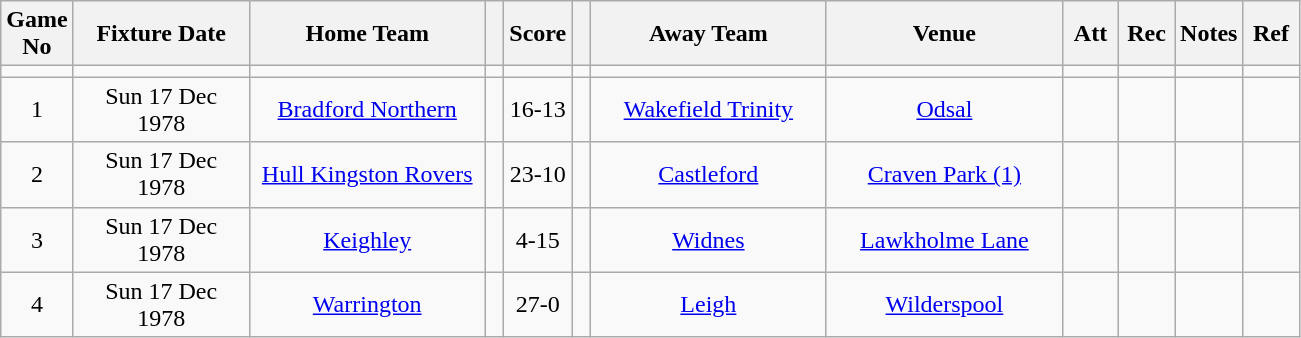<table class="wikitable" style="text-align:center;">
<tr>
<th width=10 abbr="No">Game No</th>
<th width=110 abbr="Date">Fixture Date</th>
<th width=150 abbr="Home Team">Home Team</th>
<th width=5 abbr="space"></th>
<th width=20 abbr="Score">Score</th>
<th width=5 abbr="space"></th>
<th width=150 abbr="Away Team">Away Team</th>
<th width=150 abbr="Venue">Venue</th>
<th width=30 abbr="Att">Att</th>
<th width=30 abbr="Rec">Rec</th>
<th width=20 abbr="Notes">Notes</th>
<th width=30 abbr="Ref">Ref</th>
</tr>
<tr>
<td></td>
<td></td>
<td></td>
<td></td>
<td></td>
<td></td>
<td></td>
<td></td>
<td></td>
<td></td>
<td></td>
</tr>
<tr>
<td>1</td>
<td>Sun 17 Dec 1978</td>
<td><a href='#'>Bradford Northern</a></td>
<td></td>
<td>16-13</td>
<td></td>
<td><a href='#'>Wakefield Trinity</a></td>
<td><a href='#'>Odsal</a></td>
<td></td>
<td></td>
<td></td>
<td></td>
</tr>
<tr>
<td>2</td>
<td>Sun 17 Dec 1978</td>
<td><a href='#'>Hull Kingston Rovers</a></td>
<td></td>
<td>23-10</td>
<td></td>
<td><a href='#'>Castleford</a></td>
<td><a href='#'>Craven Park (1)</a></td>
<td></td>
<td></td>
<td></td>
<td></td>
</tr>
<tr>
<td>3</td>
<td>Sun 17 Dec 1978</td>
<td><a href='#'>Keighley</a></td>
<td></td>
<td>4-15</td>
<td></td>
<td><a href='#'>Widnes</a></td>
<td><a href='#'>Lawkholme Lane</a></td>
<td></td>
<td></td>
<td></td>
<td></td>
</tr>
<tr>
<td>4</td>
<td>Sun 17 Dec 1978</td>
<td><a href='#'>Warrington</a></td>
<td></td>
<td>27-0</td>
<td></td>
<td><a href='#'>Leigh</a></td>
<td><a href='#'>Wilderspool</a></td>
<td></td>
<td></td>
<td></td>
<td></td>
</tr>
</table>
